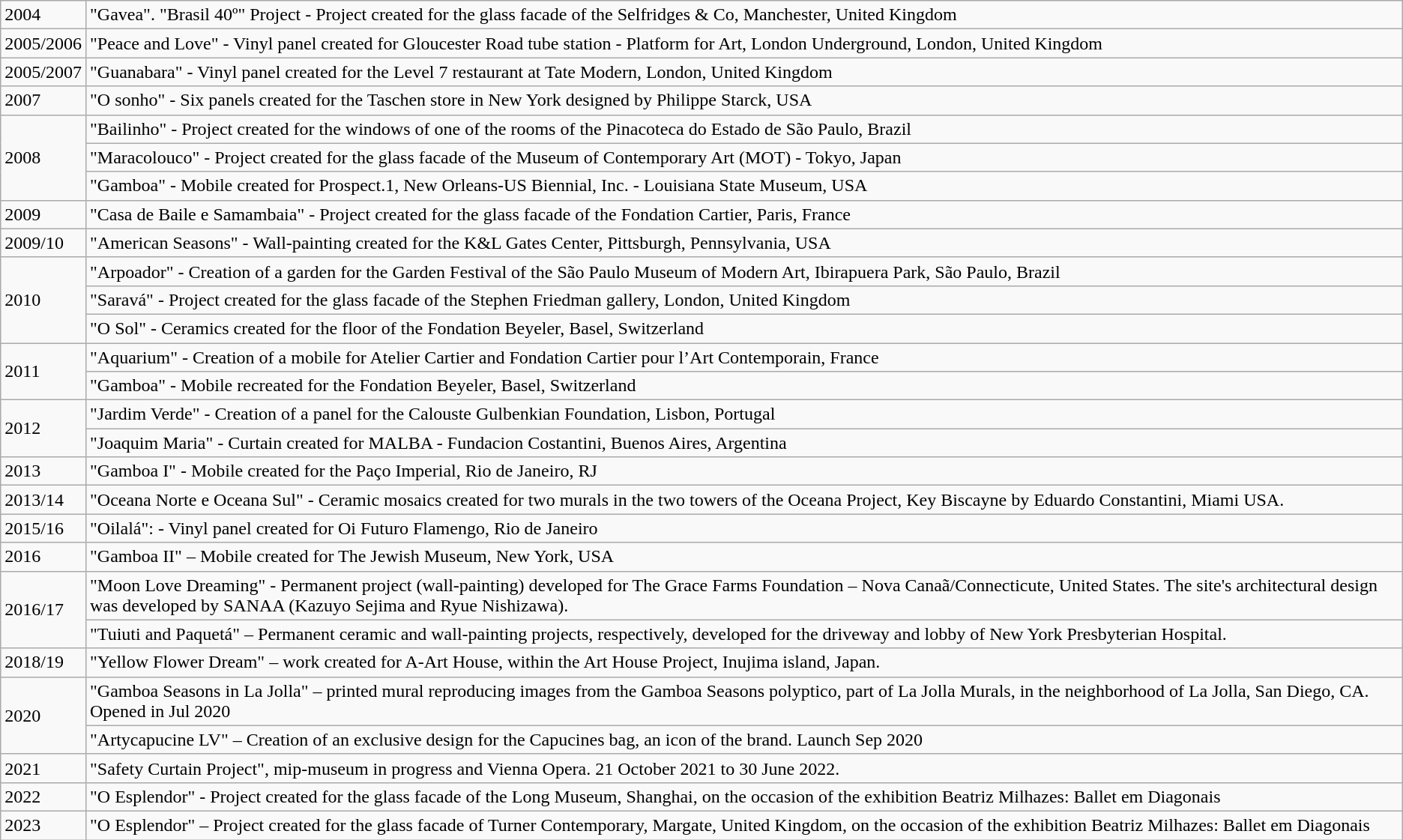<table class="wikitable">
<tr>
<td>2004</td>
<td>"Gavea". "Brasil 40º" Project - Project created for the glass facade of the Selfridges & Co, Manchester, United Kingdom</td>
</tr>
<tr>
<td>2005/2006</td>
<td>"Peace and Love" - Vinyl panel created for Gloucester Road tube station - Platform for Art, London Underground, London, United Kingdom</td>
</tr>
<tr>
<td>2005/2007</td>
<td>"Guanabara" - Vinyl panel created for the Level 7 restaurant at Tate Modern, London, United Kingdom</td>
</tr>
<tr>
<td>2007</td>
<td>"O sonho" - Six panels created for the Taschen store in New York designed by Philippe Starck, USA</td>
</tr>
<tr>
<td colspan="1" rowspan="3">2008</td>
<td>"Bailinho" - Project created for the windows of one of the rooms of the Pinacoteca do Estado de São Paulo, Brazil</td>
</tr>
<tr>
<td>"Maracolouco" - Project created for the glass facade of the Museum of Contemporary Art (MOT) - Tokyo, Japan</td>
</tr>
<tr>
<td>"Gamboa" - Mobile created for Prospect.1, New Orleans-US Biennial, Inc. - Louisiana State Museum, USA</td>
</tr>
<tr>
<td>2009</td>
<td>"Casa de Baile e Samambaia" - Project created for the glass facade of the Fondation Cartier, Paris, France</td>
</tr>
<tr>
<td>2009/10</td>
<td>"American Seasons" - Wall-painting created for the K&amp;L Gates Center, Pittsburgh, Pennsylvania, USA</td>
</tr>
<tr>
<td colspan="1" rowspan="3">2010</td>
<td>"Arpoador" - Creation of a garden for the Garden Festival of the São Paulo Museum of Modern Art, Ibirapuera Park, São Paulo, Brazil</td>
</tr>
<tr>
<td>"Saravá" - Project created for the glass facade of the Stephen Friedman gallery, London, United Kingdom</td>
</tr>
<tr>
<td>"O Sol" - Ceramics created for the floor of the Fondation Beyeler, Basel, Switzerland</td>
</tr>
<tr>
<td colspan="1" rowspan="2">2011</td>
<td>"Aquarium" - Creation of a mobile for Atelier Cartier and Fondation Cartier pour l’Art Contemporain, France</td>
</tr>
<tr>
<td>"Gamboa" - Mobile recreated for the Fondation Beyeler, Basel, Switzerland</td>
</tr>
<tr>
<td colspan="1" rowspan="2">2012</td>
<td>"Jardim Verde" - Creation of a panel for the Calouste Gulbenkian Foundation, Lisbon, Portugal</td>
</tr>
<tr>
<td>"Joaquim Maria" - Curtain created for MALBA - Fundacion Costantini, Buenos Aires, Argentina</td>
</tr>
<tr>
<td>2013</td>
<td>"Gamboa I" - Mobile created for the Paço Imperial, Rio de Janeiro, RJ</td>
</tr>
<tr>
<td>2013/14</td>
<td>"Oceana Norte e Oceana Sul" - Ceramic mosaics created for two murals in the two towers of the Oceana Project, Key Biscayne by Eduardo Constantini, Miami USA.</td>
</tr>
<tr>
<td>2015/16</td>
<td>"Oilalá": - Vinyl panel created for Oi Futuro Flamengo, Rio de Janeiro</td>
</tr>
<tr>
<td>2016</td>
<td>"Gamboa II" – Mobile created for The Jewish Museum, New York, USA</td>
</tr>
<tr>
<td colspan="1" rowspan="2">2016/17</td>
<td>"Moon Love Dreaming" - Permanent project (wall-painting) developed for The Grace Farms Foundation – Nova Canaã/Connecticute, United States. The site's architectural design was developed by SANAA (Kazuyo Sejima and Ryue Nishizawa).</td>
</tr>
<tr>
<td>"Tuiuti and Paquetá" – Permanent ceramic and wall-painting projects, respectively, developed for the driveway and lobby of New York Presbyterian Hospital.</td>
</tr>
<tr>
<td>2018/19</td>
<td>"Yellow Flower Dream" – work created for A-Art House, within the Art House Project, Inujima island, Japan.</td>
</tr>
<tr>
<td colspan="1" rowspan="2">2020</td>
<td>"Gamboa Seasons in La Jolla" – printed mural reproducing images from the Gamboa Seasons polyptico, part of La Jolla Murals, in the neighborhood of La Jolla, San Diego, CA. Opened in Jul 2020</td>
</tr>
<tr>
<td>"Artycapucine LV" – Creation of an exclusive design for the Capucines bag, an icon of the brand. Launch Sep 2020</td>
</tr>
<tr>
<td>2021</td>
<td>"Safety Curtain Project", mip-museum in progress and Vienna Opera. 21 October 2021 to 30 June 2022.</td>
</tr>
<tr>
<td>2022</td>
<td>"O Esplendor" - Project created for the glass facade of the Long Museum, Shanghai, on the occasion of the exhibition Beatriz Milhazes: Ballet em Diagonais</td>
</tr>
<tr>
<td>2023</td>
<td>"O Esplendor" – Project created for the glass facade of Turner Contemporary, Margate, United Kingdom, on the occasion of the exhibition Beatriz Milhazes: Ballet em Diagonais</td>
</tr>
</table>
